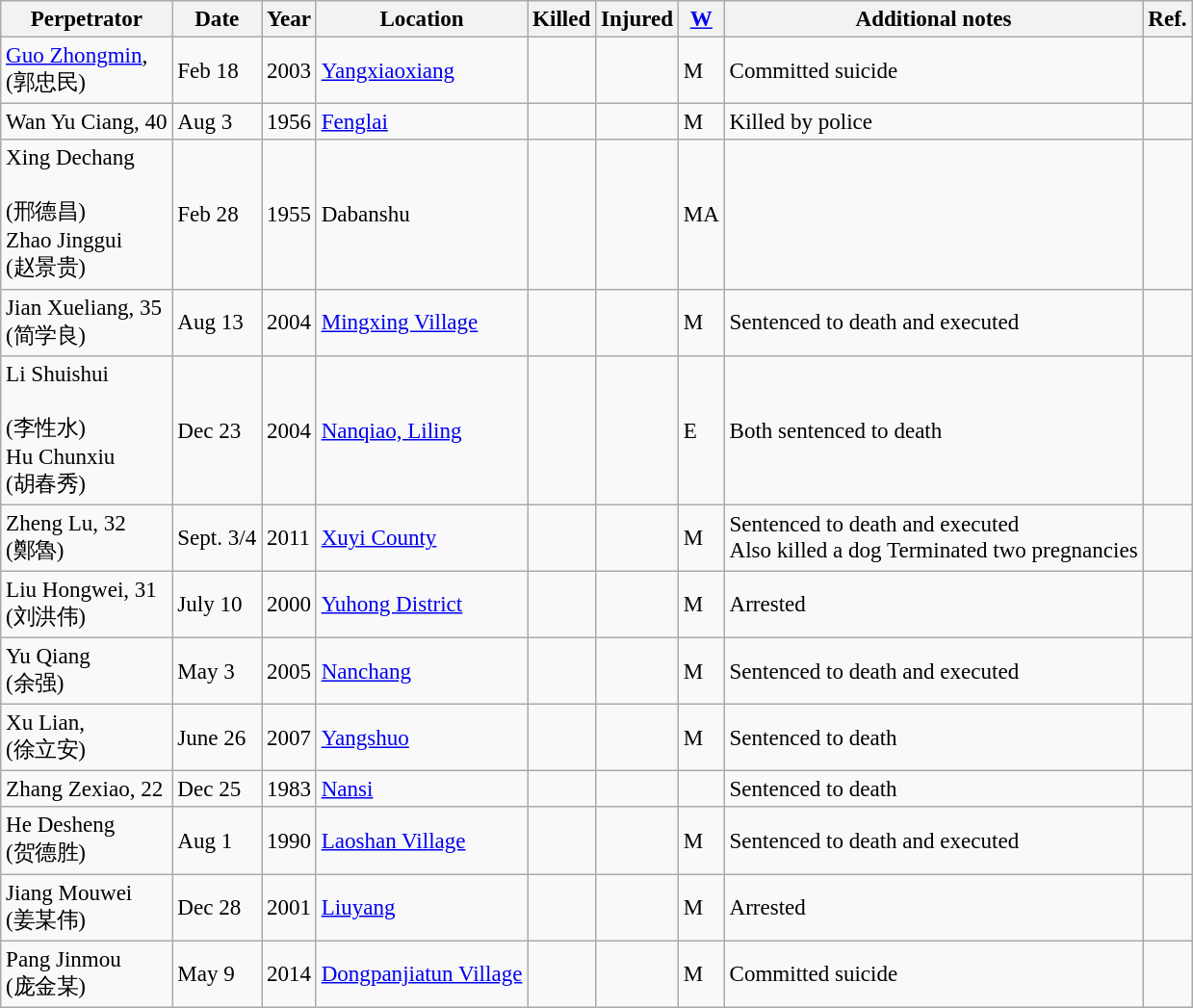<table class="wikitable sortable" style="font-size:96%;">
<tr>
<th>Perpetrator</th>
<th>Date</th>
<th>Year</th>
<th>Location</th>
<th>Killed</th>
<th>Injured</th>
<th><a href='#'>W</a></th>
<th>Additional notes</th>
<th>Ref.</th>
</tr>
<tr>
<td><a href='#'>Guo Zhongmin</a>, <br>(郭忠民)</td>
<td> Feb 18</td>
<td>2003</td>
<td><a href='#'>Yangxiaoxiang</a></td>
<td></td>
<td></td>
<td>M</td>
<td>Committed suicide</td>
<td> </td>
</tr>
<tr>
<td>Wan Yu Ciang, 40</td>
<td> Aug 3</td>
<td>1956</td>
<td><a href='#'>Fenglai</a></td>
<td></td>
<td></td>
<td>M</td>
<td>Killed by police</td>
<td> </td>
</tr>
<tr>
<td>Xing Dechang<br><br>(邢德昌)<br>
Zhao Jinggui<br>
(赵景贵)</td>
<td> Feb 28</td>
<td>1955</td>
<td>Dabanshu</td>
<td></td>
<td></td>
<td>MA</td>
<td></td>
<td></td>
</tr>
<tr>
<td>Jian Xueliang, 35<br>(简学良)</td>
<td> Aug 13</td>
<td>2004</td>
<td><a href='#'>Mingxing Village</a></td>
<td></td>
<td></td>
<td>M</td>
<td>Sentenced to death and executed</td>
<td> </td>
</tr>
<tr>
<td>Li Shuishui<br><br>(李性水)<br>
Hu Chunxiu<br>
(胡春秀)</td>
<td> Dec 23</td>
<td>2004</td>
<td><a href='#'>Nanqiao, Liling</a></td>
<td></td>
<td></td>
<td>E</td>
<td>Both sentenced to death</td>
<td></td>
</tr>
<tr>
<td>Zheng Lu, 32<br>(鄭魯)</td>
<td> Sept. 3/4</td>
<td>2011</td>
<td><a href='#'>Xuyi County</a></td>
<td></td>
<td></td>
<td>M</td>
<td>Sentenced to death and executed<br>Also killed a dog
Terminated two pregnancies</td>
<td> </td>
</tr>
<tr>
<td>Liu Hongwei, 31<br>(刘洪伟)</td>
<td> July 10</td>
<td>2000</td>
<td><a href='#'>Yuhong District</a></td>
<td></td>
<td></td>
<td>M</td>
<td>Arrested</td>
<td> </td>
</tr>
<tr>
<td>Yu Qiang<br>(余强)</td>
<td> May 3</td>
<td>2005</td>
<td><a href='#'>Nanchang</a></td>
<td></td>
<td></td>
<td>M</td>
<td>Sentenced to death and executed</td>
<td> </td>
</tr>
<tr>
<td>Xu Lian, <br>(徐立安)</td>
<td> June 26</td>
<td>2007</td>
<td><a href='#'>Yangshuo</a></td>
<td></td>
<td></td>
<td>M</td>
<td>Sentenced to death</td>
<td> </td>
</tr>
<tr>
<td>Zhang Zexiao, 22</td>
<td> Dec 25</td>
<td>1983</td>
<td><a href='#'>Nansi</a></td>
<td></td>
<td></td>
<td></td>
<td>Sentenced to death</td>
<td></td>
</tr>
<tr>
<td>He Desheng<br>(贺德胜)</td>
<td> Aug 1</td>
<td>1990</td>
<td><a href='#'>Laoshan Village</a></td>
<td></td>
<td></td>
<td>M</td>
<td>Sentenced to death and executed</td>
<td></td>
</tr>
<tr>
<td>Jiang Mouwei<br>(姜某伟)</td>
<td> Dec 28</td>
<td>2001</td>
<td><a href='#'>Liuyang</a></td>
<td></td>
<td></td>
<td>M</td>
<td>Arrested</td>
<td></td>
</tr>
<tr>
<td>Pang Jinmou<br>(庞金某)</td>
<td> May 9</td>
<td>2014</td>
<td><a href='#'>Dongpanjiatun Village</a></td>
<td></td>
<td></td>
<td>M</td>
<td>Committed suicide</td>
<td></td>
</tr>
</table>
